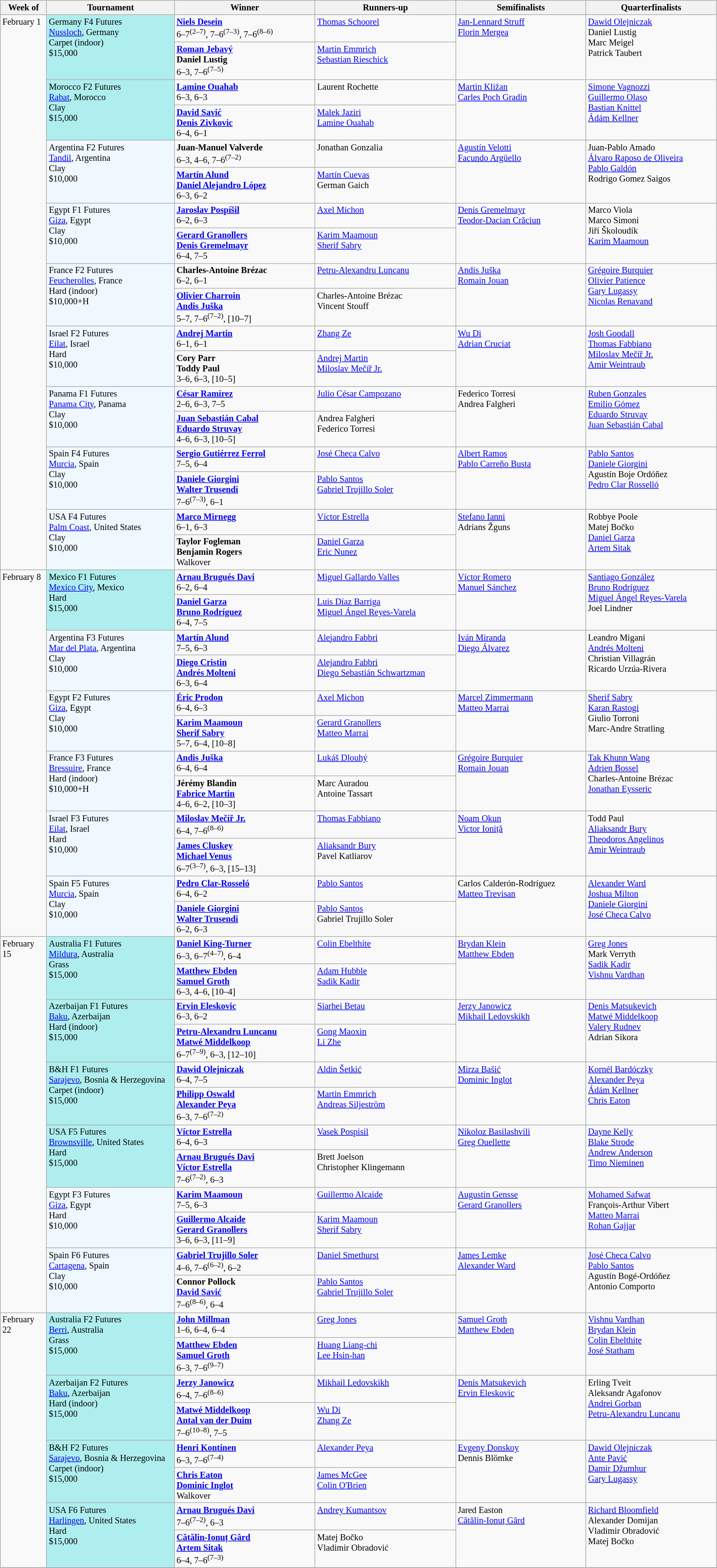<table class="wikitable" style="font-size:85%;">
<tr>
<th width="65">Week of</th>
<th width="190">Tournament</th>
<th width="210">Winner</th>
<th width="210">Runners-up</th>
<th width="194">Semifinalists</th>
<th width="194">Quarterfinalists</th>
</tr>
<tr valign=top>
<td rowspan=18>February 1</td>
<td rowspan=2 style="background:#afeeee;">Germany F4 Futures<br> <a href='#'>Nussloch</a>, Germany<br> Carpet (indoor) <br> $15,000</td>
<td> <strong><a href='#'>Niels Desein</a></strong> <br>6–7<sup>(2–7)</sup>, 7–6<sup>(7–3)</sup>, 7–6<sup>(8–6)</sup></td>
<td> <a href='#'>Thomas Schoorel</a></td>
<td rowspan=2> <a href='#'>Jan-Lennard Struff</a> <br>  <a href='#'>Florin Mergea</a></td>
<td rowspan=2> <a href='#'>Dawid Olejniczak</a> <br>  Daniel Lustig <br>  Marc Meigel <br>  Patrick Taubert</td>
</tr>
<tr valign=top>
<td> <strong><a href='#'>Roman Jebavý</a></strong> <br>  <strong>Daniel Lustig</strong> <br>6–3, 7–6<sup>(7–5)</sup></td>
<td> <a href='#'>Martin Emmrich</a> <br>  <a href='#'>Sebastian Rieschick</a></td>
</tr>
<tr valign=top>
<td rowspan=2 style="background:#afeeee;">Morocco F2 Futures<br> <a href='#'>Rabat</a>, Morocco<br> Clay <br> $15,000</td>
<td> <strong><a href='#'>Lamine Ouahab</a></strong> <br>6–3, 6–3</td>
<td> Laurent Rochette</td>
<td rowspan=2> <a href='#'>Martin Kližan</a> <br>  <a href='#'>Carles Poch Gradin</a></td>
<td rowspan=2> <a href='#'>Simone Vagnozzi</a> <br>  <a href='#'>Guillermo Olaso</a> <br>  <a href='#'>Bastian Knittel</a> <br>  <a href='#'>Ádám Kellner</a></td>
</tr>
<tr valign=top>
<td> <strong><a href='#'>David Savić</a></strong> <br>  <strong><a href='#'>Denis Zivkovic</a></strong> <br>6–4, 6–1</td>
<td> <a href='#'>Malek Jaziri</a> <br>  <a href='#'>Lamine Ouahab</a></td>
</tr>
<tr valign=top>
<td rowspan=2 style="background:#f0f8ff;">Argentina F2 Futures<br> <a href='#'>Tandil</a>, Argentina<br> Clay <br> $10,000</td>
<td> <strong>Juan-Manuel Valverde</strong> <br>6–3, 4–6, 7–6<sup>(7–2)</sup></td>
<td> Jonathan Gonzalia</td>
<td rowspan=2> <a href='#'>Agustín Velotti</a> <br>  <a href='#'>Facundo Argüello</a></td>
<td rowspan=2> Juan-Pablo Amado <br>  <a href='#'>Álvaro Raposo de Oliveira</a> <br>  <a href='#'>Pablo Galdón</a> <br>  Rodrigo Gomez Saigos</td>
</tr>
<tr valign=top>
<td> <strong><a href='#'>Martín Alund</a></strong> <br>  <strong><a href='#'>Daniel Alejandro López</a></strong> <br>6–3, 6–2</td>
<td> <a href='#'>Martín Cuevas</a> <br>  German Gaich</td>
</tr>
<tr valign=top>
<td rowspan=2 style="background:#f0f8ff;">Egypt F1 Futures<br> <a href='#'>Giza</a>, Egypt<br> Clay <br> $10,000</td>
<td> <strong><a href='#'>Jaroslav Pospíšil</a></strong> <br>6–2, 6–3</td>
<td> <a href='#'>Axel Michon</a></td>
<td rowspan=2> <a href='#'>Denis Gremelmayr</a> <br>  <a href='#'>Teodor-Dacian Crăciun</a></td>
<td rowspan=2> Marco Viola <br>  Marco Simoni <br>  Jiří Školoudík <br>  <a href='#'>Karim Maamoun</a></td>
</tr>
<tr valign=top>
<td> <strong><a href='#'>Gerard Granollers</a></strong> <br>  <strong><a href='#'>Denis Gremelmayr</a></strong> <br>6–4, 7–5</td>
<td> <a href='#'>Karim Maamoun</a> <br>  <a href='#'>Sherif Sabry</a></td>
</tr>
<tr valign=top>
<td rowspan=2 style="background:#f0f8ff;">France F2 Futures<br> <a href='#'>Feucherolles</a>, France<br> Hard (indoor) <br> $10,000+H</td>
<td> <strong>Charles-Antoine Brézac</strong> <br>6–2, 6–1</td>
<td> <a href='#'>Petru-Alexandru Luncanu</a></td>
<td rowspan=2> <a href='#'>Andis Juška</a> <br>  <a href='#'>Romain Jouan</a></td>
<td rowspan=2> <a href='#'>Grégoire Burquier</a> <br>  <a href='#'>Olivier Patience</a> <br>  <a href='#'>Gary Lugassy</a> <br>  <a href='#'>Nicolas Renavand</a></td>
</tr>
<tr valign=top>
<td> <strong><a href='#'>Olivier Charroin</a></strong> <br>  <strong><a href='#'>Andis Juška</a></strong> <br>5–7, 7–6<sup>(7–2)</sup>, [10–7]</td>
<td> Charles-Antoine Brézac <br>  Vincent Stouff</td>
</tr>
<tr valign=top>
<td rowspan=2 style="background:#f0f8ff;">Israel F2 Futures<br> <a href='#'>Eilat</a>, Israel<br> Hard <br> $10,000</td>
<td> <strong><a href='#'>Andrej Martin</a></strong> <br>6–1, 6–1</td>
<td> <a href='#'>Zhang Ze</a></td>
<td rowspan=2> <a href='#'>Wu Di</a> <br>  <a href='#'>Adrian Cruciat</a></td>
<td rowspan=2> <a href='#'>Josh Goodall</a> <br>  <a href='#'>Thomas Fabbiano</a> <br>  <a href='#'>Miloslav Mečíř Jr.</a> <br>  <a href='#'>Amir Weintraub</a></td>
</tr>
<tr valign=top>
<td> <strong>Cory Parr</strong> <br>  <strong>Toddy Paul</strong> <br>3–6, 6–3, [10–5]</td>
<td> <a href='#'>Andrej Martin</a> <br>  <a href='#'>Miloslav Mečíř Jr.</a></td>
</tr>
<tr valign=top>
<td rowspan=2 style="background:#f0f8ff;">Panama F1 Futures<br> <a href='#'>Panama City</a>, Panama<br> Clay <br> $10,000</td>
<td> <strong><a href='#'>César Ramírez</a></strong> <br>2–6, 6–3, 7–5</td>
<td> <a href='#'>Julio César Campozano</a></td>
<td rowspan=2> Federico Torresi <br>  Andrea Falgheri</td>
<td rowspan=2> <a href='#'>Ruben Gonzales</a> <br>  <a href='#'>Emilio Gómez</a> <br>  <a href='#'>Eduardo Struvay</a> <br>  <a href='#'>Juan Sebastián Cabal</a></td>
</tr>
<tr valign=top>
<td> <strong><a href='#'>Juan Sebastián Cabal</a></strong> <br>  <strong><a href='#'>Eduardo Struvay</a></strong> <br>4–6, 6–3, [10–5]</td>
<td> Andrea Falgheri <br>  Federico Torresi</td>
</tr>
<tr valign=top>
<td rowspan=2 style="background:#f0f8ff;">Spain F4 Futures<br> <a href='#'>Murcia</a>, Spain<br> Clay <br> $10,000</td>
<td> <strong><a href='#'>Sergio Gutiérrez Ferrol</a></strong> <br>7–5, 6–4</td>
<td> <a href='#'>José Checa Calvo</a></td>
<td rowspan=2> <a href='#'>Albert Ramos</a> <br>  <a href='#'>Pablo Carreño Busta</a></td>
<td rowspan=2> <a href='#'>Pablo Santos</a> <br>  <a href='#'>Daniele Giorgini</a> <br>  Agustín Boje Ordóñez <br>  <a href='#'>Pedro Clar Rosselló</a></td>
</tr>
<tr valign=top>
<td> <strong><a href='#'>Daniele Giorgini</a></strong> <br>  <strong><a href='#'>Walter Trusendi</a></strong> <br>7–6<sup>(7–3)</sup>, 6–1</td>
<td> <a href='#'>Pablo Santos</a> <br>  <a href='#'>Gabriel Trujillo Soler</a></td>
</tr>
<tr valign=top>
<td rowspan=2 style="background:#f0f8ff;">USA F4 Futures<br> <a href='#'>Palm Coast</a>, United States<br> Clay <br> $10,000</td>
<td> <strong><a href='#'>Marco Mirnegg</a></strong> <br>6–1, 6–3</td>
<td> <a href='#'>Víctor Estrella</a></td>
<td rowspan=2> <a href='#'>Stefano Ianni</a> <br>  Adrians Žguns</td>
<td rowspan=2> Robbye Poole <br>  Matej Bočko <br>  <a href='#'>Daniel Garza</a> <br>  <a href='#'>Artem Sitak</a></td>
</tr>
<tr valign=top>
<td> <strong>Taylor Fogleman</strong> <br>  <strong>Benjamin Rogers</strong> <br>Walkover</td>
<td> <a href='#'>Daniel Garza</a> <br>  <a href='#'>Eric Nunez</a></td>
</tr>
<tr valign=top>
<td rowspan=12>February 8</td>
<td rowspan=2 style="background:#afeeee;">Mexico F1 Futures<br> <a href='#'>Mexico City</a>, Mexico<br> Hard <br> $15,000</td>
<td> <strong><a href='#'>Arnau Brugués Davi</a></strong> <br>6–2, 6–4</td>
<td> <a href='#'>Miguel Gallardo Valles</a></td>
<td rowspan=2> <a href='#'>Víctor Romero</a> <br>  <a href='#'>Manuel Sánchez</a></td>
<td rowspan=2> <a href='#'>Santiago González</a> <br>  <a href='#'>Bruno Rodríguez</a> <br>  <a href='#'>Miguel Ángel Reyes-Varela</a> <br>  Joel Lindner</td>
</tr>
<tr valign=top>
<td> <strong><a href='#'>Daniel Garza</a></strong> <br>  <strong><a href='#'>Bruno Rodríguez</a></strong> <br>6–4, 7–5</td>
<td> <a href='#'>Luis Díaz Barriga</a> <br>  <a href='#'>Miguel Ángel Reyes-Varela</a></td>
</tr>
<tr valign=top>
<td rowspan=2 style="background:#f0f8ff;">Argentina F3 Futures<br> <a href='#'>Mar del Plata</a>, Argentina<br> Clay <br> $10,000</td>
<td> <strong><a href='#'>Martín Alund</a></strong> <br>7–5, 6–3</td>
<td> <a href='#'>Alejandro Fabbri</a></td>
<td rowspan=2> <a href='#'>Iván Miranda</a> <br>  <a href='#'>Diego Álvarez</a></td>
<td rowspan=2> Leandro Migani <br>  <a href='#'>Andrés Molteni</a> <br>  Christian Villagrán <br>  Ricardo Urzúa-Rivera</td>
</tr>
<tr valign=top>
<td> <strong><a href='#'>Diego Cristin</a></strong> <br>  <strong><a href='#'>Andrés Molteni</a></strong> <br>6–3, 6–4</td>
<td> <a href='#'>Alejandro Fabbri</a> <br>  <a href='#'>Diego Sebastián Schwartzman</a></td>
</tr>
<tr valign=top>
<td rowspan=2 style="background:#f0f8ff;">Egypt F2 Futures<br> <a href='#'>Giza</a>, Egypt<br> Clay <br> $10,000</td>
<td> <strong><a href='#'>Éric Prodon</a></strong> <br>6–4, 6–3</td>
<td> <a href='#'>Axel Michon</a></td>
<td rowspan=2> <a href='#'>Marcel Zimmermann</a> <br>  <a href='#'>Matteo Marrai</a></td>
<td rowspan=2> <a href='#'>Sherif Sabry</a> <br>  <a href='#'>Karan Rastogi</a> <br>  Giulio Torroni <br>  Marc-Andre Stratling</td>
</tr>
<tr valign=top>
<td> <strong><a href='#'>Karim Maamoun</a></strong> <br>  <strong><a href='#'>Sherif Sabry</a></strong> <br>5–7, 6–4, [10–8]</td>
<td> <a href='#'>Gerard Granollers</a> <br>  <a href='#'>Matteo Marrai</a></td>
</tr>
<tr valign=top>
<td rowspan=2 style="background:#f0f8ff;">France F3 Futures<br> <a href='#'>Bressuire</a>, France<br> Hard (indoor) <br> $10,000+H</td>
<td> <strong><a href='#'>Andis Juška</a></strong> <br>6–4, 6–4</td>
<td> <a href='#'>Lukáš Dlouhý</a></td>
<td rowspan=2> <a href='#'>Grégoire Burquier</a> <br>  <a href='#'>Romain Jouan</a></td>
<td rowspan=2> <a href='#'>Tak Khunn Wang</a> <br>  <a href='#'>Adrien Bossel</a> <br>  Charles-Antoine Brézac <br>  <a href='#'>Jonathan Eysseric</a></td>
</tr>
<tr valign=top>
<td> <strong>Jérémy Blandin</strong> <br>  <strong><a href='#'>Fabrice Martin</a></strong> <br>4–6, 6–2, [10–3]</td>
<td> Marc Auradou <br>  Antoine Tassart</td>
</tr>
<tr valign=top>
<td rowspan=2 style="background:#f0f8ff;">Israel F3 Futures<br> <a href='#'>Eilat</a>, Israel<br> Hard <br> $10,000</td>
<td> <strong><a href='#'>Miloslav Mečíř Jr.</a></strong> <br>6–4, 7–6<sup>(8–6)</sup></td>
<td> <a href='#'>Thomas Fabbiano</a></td>
<td rowspan=2> <a href='#'>Noam Okun</a> <br>  <a href='#'>Victor Ioniță</a></td>
<td rowspan=2> Todd Paul <br>  <a href='#'>Aliaksandr Bury</a> <br>  <a href='#'>Theodoros Angelinos</a> <br>  <a href='#'>Amir Weintraub</a></td>
</tr>
<tr valign=top>
<td> <strong><a href='#'>James Cluskey</a></strong> <br>  <strong><a href='#'>Michael Venus</a></strong> <br>6–7<sup>(3–7)</sup>, 6–3, [15–13]</td>
<td> <a href='#'>Aliaksandr Bury</a> <br>  Pavel Katliarov</td>
</tr>
<tr valign=top>
<td rowspan=2 style="background:#f0f8ff;">Spain F5 Futures<br> <a href='#'>Murcia</a>, Spain<br> Clay <br> $10,000</td>
<td> <strong><a href='#'>Pedro Clar-Rosseló</a></strong> <br>6–4, 6–2</td>
<td> <a href='#'>Pablo Santos</a></td>
<td rowspan=2> Carlos Calderón-Rodríguez <br>  <a href='#'>Matteo Trevisan</a></td>
<td rowspan=2> <a href='#'>Alexander Ward</a> <br>  <a href='#'>Joshua Milton</a> <br>  <a href='#'>Daniele Giorgini</a> <br>  <a href='#'>José Checa Calvo</a></td>
</tr>
<tr valign=top>
<td> <strong><a href='#'>Daniele Giorgini</a></strong> <br>  <strong><a href='#'>Walter Trusendi</a></strong> <br>6–2, 6–3</td>
<td> <a href='#'>Pablo Santos</a> <br>  Gabriel Trujillo Soler</td>
</tr>
<tr valign=top>
<td rowspan=12>February 15</td>
<td rowspan=2 style="background:#afeeee;">Australia F1 Futures<br> <a href='#'>Mildura</a>, Australia<br> Grass <br> $15,000</td>
<td> <strong><a href='#'>Daniel King-Turner</a></strong> <br>6–3, 6–7<sup>(4–7)</sup>, 6–4</td>
<td> <a href='#'>Colin Ebelthite</a></td>
<td rowspan=2> <a href='#'>Brydan Klein</a> <br>  <a href='#'>Matthew Ebden</a></td>
<td rowspan=2> <a href='#'>Greg Jones</a> <br>  Mark Verryth <br>  <a href='#'>Sadik Kadir</a> <br>  <a href='#'>Vishnu Vardhan</a></td>
</tr>
<tr valign=top>
<td> <strong><a href='#'>Matthew Ebden</a></strong> <br>  <strong><a href='#'>Samuel Groth</a></strong> <br>6–3, 4–6, [10–4]</td>
<td> <a href='#'>Adam Hubble</a> <br>  <a href='#'>Sadik Kadir</a></td>
</tr>
<tr valign=top>
<td rowspan=2 style="background:#afeeee;">Azerbaijan F1 Futures<br> <a href='#'>Baku</a>, Azerbaijan<br> Hard (indoor) <br> $15,000</td>
<td> <strong><a href='#'>Ervin Eleskovic</a></strong> <br>6–3, 6–2</td>
<td> <a href='#'>Siarhei Betau</a></td>
<td rowspan=2> <a href='#'>Jerzy Janowicz</a> <br>  <a href='#'>Mikhail Ledovskikh</a></td>
<td rowspan=2> <a href='#'>Denis Matsukevich</a> <br>  <a href='#'>Matwé Middelkoop</a> <br>  <a href='#'>Valery Rudnev</a> <br>  Adrian Sikora</td>
</tr>
<tr valign=top>
<td> <strong><a href='#'>Petru-Alexandru Luncanu</a></strong> <br>  <strong><a href='#'>Matwé Middelkoop</a></strong> <br>6–7<sup>(7–9)</sup>, 6–3, [12–10]</td>
<td> <a href='#'>Gong Maoxin</a> <br>  <a href='#'>Li Zhe</a></td>
</tr>
<tr valign=top>
<td rowspan=2 style="background:#afeeee;">B&H F1 Futures<br> <a href='#'>Sarajevo</a>, Bosnia & Herzegovina <br> Carpet (indoor) <br> $15,000</td>
<td> <strong><a href='#'>Dawid Olejniczak</a></strong> <br>6–4, 7–5</td>
<td> <a href='#'>Aldin Šetkić</a></td>
<td rowspan=2> <a href='#'>Mirza Bašić</a> <br>  <a href='#'>Dominic Inglot</a></td>
<td rowspan=2> <a href='#'>Kornél Bardóczky</a> <br>  <a href='#'>Alexander Peya</a> <br>  <a href='#'>Ádám Kellner</a> <br>  <a href='#'>Chris Eaton</a></td>
</tr>
<tr valign=top>
<td> <strong><a href='#'>Philipp Oswald</a></strong> <br>  <strong><a href='#'>Alexander Peya</a></strong> <br>6–3, 7–6<sup>(7–2)</sup></td>
<td> <a href='#'>Martin Emmrich</a> <br>  <a href='#'>Andreas Siljeström</a></td>
</tr>
<tr valign=top>
<td rowspan=2 style="background:#afeeee;">USA F5 Futures<br> <a href='#'>Brownsville</a>, United States<br> Hard <br> $15,000</td>
<td> <strong><a href='#'>Víctor Estrella</a></strong> <br>6–4, 6–3</td>
<td> <a href='#'>Vasek Pospisil</a></td>
<td rowspan=2> <a href='#'>Nikoloz Basilashvili</a> <br>  <a href='#'>Greg Ouellette</a></td>
<td rowspan=2> <a href='#'>Dayne Kelly</a> <br>  <a href='#'>Blake Strode</a> <br>  <a href='#'>Andrew Anderson</a> <br>  <a href='#'>Timo Nieminen</a></td>
</tr>
<tr valign=top>
<td> <strong><a href='#'>Arnau Brugués Davi</a></strong> <br>  <strong><a href='#'>Víctor Estrella</a></strong> <br>7–6<sup>(7–2)</sup>, 6–3</td>
<td> Brett Joelson <br>  Christopher Klingemann</td>
</tr>
<tr valign=top>
<td rowspan=2 style="background:#f0f8ff;">Egypt F3 Futures<br> <a href='#'>Giza</a>, Egypt<br> Hard <br> $10,000</td>
<td> <strong><a href='#'>Karim Maamoun</a></strong> <br>7–5, 6–3</td>
<td> <a href='#'>Guillermo Alcaide</a></td>
<td rowspan=2> <a href='#'>Augustin Gensse</a> <br>  <a href='#'>Gerard Granollers</a></td>
<td rowspan=2> <a href='#'>Mohamed Safwat</a> <br>  François-Arthur Vibert <br>  <a href='#'>Matteo Marrai</a> <br>  <a href='#'>Rohan Gajjar</a></td>
</tr>
<tr valign=top>
<td> <strong><a href='#'>Guillermo Alcaide</a></strong> <br>  <strong><a href='#'>Gerard Granollers</a></strong> <br>3–6, 6–3, [11–9]</td>
<td> <a href='#'>Karim Maamoun</a> <br>  <a href='#'>Sherif Sabry</a></td>
</tr>
<tr valign=top>
<td rowspan=2 style="background:#f0f8ff;">Spain F6 Futures<br> <a href='#'>Cartagena</a>, Spain<br> Clay <br> $10,000</td>
<td> <strong><a href='#'>Gabriel Trujillo Soler</a></strong> <br>4–6, 7–6<sup>(6–2)</sup>, 6–2</td>
<td> <a href='#'>Daniel Smethurst</a></td>
<td rowspan=2> <a href='#'>James Lemke</a> <br>  <a href='#'>Alexander Ward</a></td>
<td rowspan=2> <a href='#'>José Checa Calvo</a> <br>  <a href='#'>Pablo Santos</a> <br>  Agustín Bogé-Ordóñez <br>  Antonio Comporto</td>
</tr>
<tr valign=top>
<td> <strong>Connor Pollock</strong> <br>  <strong><a href='#'>David Savić</a></strong> <br>7–6<sup>(8–6)</sup>, 6–4</td>
<td> <a href='#'>Pablo Santos</a> <br>  <a href='#'>Gabriel Trujillo Soler</a></td>
</tr>
<tr valign=top>
<td rowspan=8>February 22</td>
<td rowspan=2 style="background:#afeeee;">Australia F2 Futures<br> <a href='#'>Berri</a>, Australia<br> Grass <br> $15,000</td>
<td> <strong><a href='#'>John Millman</a></strong> <br>1–6, 6–4, 6–4</td>
<td> <a href='#'>Greg Jones</a></td>
<td rowspan=2> <a href='#'>Samuel Groth</a> <br>  <a href='#'>Matthew Ebden</a></td>
<td rowspan=2> <a href='#'>Vishnu Vardhan</a> <br>  <a href='#'>Brydan Klein</a> <br>  <a href='#'>Colin Ebelthite</a> <br>  <a href='#'>José Statham</a></td>
</tr>
<tr valign=top>
<td> <strong><a href='#'>Matthew Ebden</a></strong> <br>  <strong><a href='#'>Samuel Groth</a></strong> <br>6–3, 7–6<sup>(9–7)</sup></td>
<td> <a href='#'>Huang Liang-chi</a> <br>  <a href='#'>Lee Hsin-han</a></td>
</tr>
<tr valign=top>
<td rowspan=2 style="background:#afeeee;">Azerbaijan F2 Futures<br> <a href='#'>Baku</a>, Azerbaijan<br> Hard (indoor) <br> $15,000</td>
<td> <strong><a href='#'>Jerzy Janowicz</a></strong> <br>6–4, 7–6<sup>(8–6)</sup></td>
<td> <a href='#'>Mikhail Ledovskikh</a></td>
<td rowspan=2> <a href='#'>Denis Matsukevich</a> <br>  <a href='#'>Ervin Eleskovic</a></td>
<td rowspan=2> Erling Tveit <br>  Aleksandr Agafonov <br>  <a href='#'>Andrei Gorban</a> <br>  <a href='#'>Petru-Alexandru Luncanu</a></td>
</tr>
<tr valign=top>
<td> <strong><a href='#'>Matwé Middelkoop</a></strong> <br>  <strong><a href='#'>Antal van der Duim</a></strong> <br>7–6<sup>(10–8)</sup>, 7–5</td>
<td> <a href='#'>Wu Di</a> <br>  <a href='#'>Zhang Ze</a></td>
</tr>
<tr valign=top>
<td rowspan=2 style="background:#afeeee;">B&H F2 Futures<br> <a href='#'>Sarajevo</a>, Bosnia & Herzegovina<br> Carpet (indoor) <br> $15,000</td>
<td> <strong><a href='#'>Henri Kontinen</a></strong> <br>6–3, 7–6<sup>(7–4)</sup></td>
<td> <a href='#'>Alexander Peya</a></td>
<td rowspan=2> <a href='#'>Evgeny Donskoy</a> <br>  Dennis Blömke</td>
<td rowspan=2> <a href='#'>Dawid Olejniczak</a> <br>  <a href='#'>Ante Pavić</a> <br>  <a href='#'>Damir Džumhur</a> <br>  <a href='#'>Gary Lugassy</a></td>
</tr>
<tr valign=top>
<td> <strong><a href='#'>Chris Eaton</a></strong> <br>  <strong><a href='#'>Dominic Inglot</a></strong> <br>Walkover</td>
<td> <a href='#'>James McGee</a> <br>  <a href='#'>Colin O'Brien</a></td>
</tr>
<tr valign=top>
<td rowspan=2 style="background:#afeeee;">USA F6 Futures<br> <a href='#'>Harlingen</a>, United States<br> Hard <br> $15,000</td>
<td> <strong><a href='#'>Arnau Brugués Davi</a></strong> <br>7–6<sup>(7–2)</sup>, 6–3</td>
<td> <a href='#'>Andrey Kumantsov</a></td>
<td rowspan=2> Jared Easton <br>  <a href='#'>Cătălin-Ionuț Gârd</a></td>
<td rowspan=2> <a href='#'>Richard Bloomfield</a> <br>  Alexander Domijan <br>  Vladimir Obradović <br>  Matej Bočko</td>
</tr>
<tr valign=top>
<td> <strong><a href='#'>Cătălin-Ionuț Gârd</a></strong> <br>  <strong><a href='#'>Artem Sitak</a></strong> <br>6–4, 7–6<sup>(7–3)</sup></td>
<td> Matej Bočko <br>  Vladimir Obradović</td>
</tr>
<tr valign=top>
</tr>
</table>
